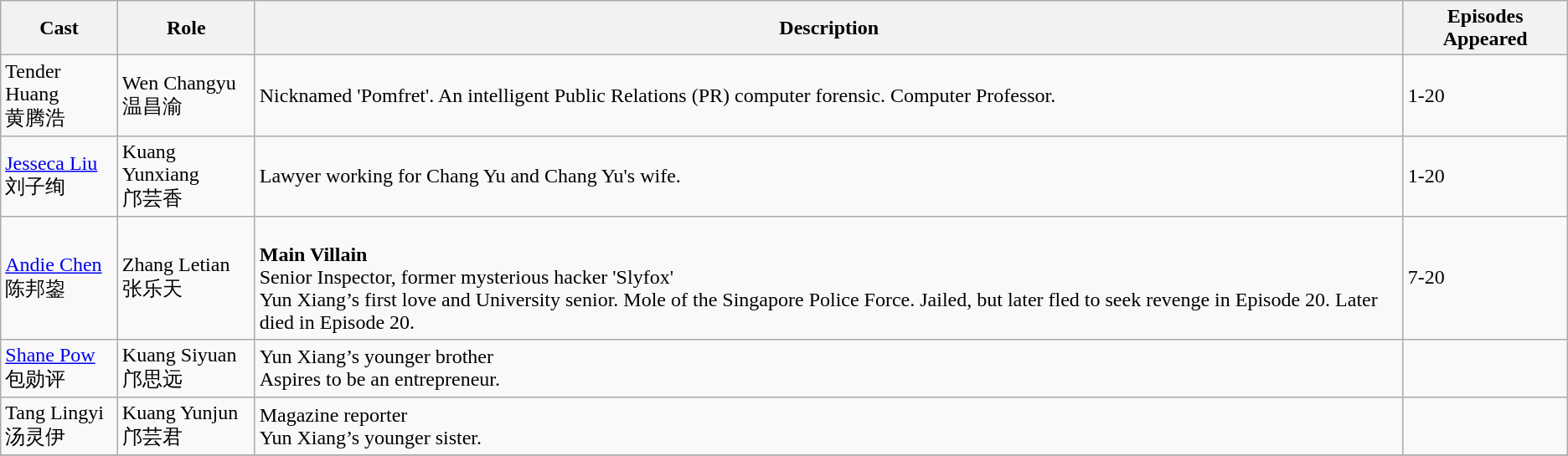<table class="wikitable">
<tr>
<th>Cast</th>
<th>Role</th>
<th>Description</th>
<th>Episodes Appeared</th>
</tr>
<tr>
<td>Tender Huang<br>黄腾浩</td>
<td>Wen Changyu<br>温昌渝</td>
<td>Nicknamed 'Pomfret'. An intelligent Public Relations (PR) computer forensic. Computer Professor.</td>
<td>1-20</td>
</tr>
<tr>
<td><a href='#'>Jesseca Liu</a><br>刘子绚</td>
<td>Kuang Yunxiang<br>邝芸香</td>
<td>Lawyer working for Chang Yu and Chang Yu's wife.</td>
<td>1-20</td>
</tr>
<tr>
<td><a href='#'>Andie Chen</a><br>陈邦鋆</td>
<td>Zhang Letian<br>张乐天</td>
<td><br><strong>Main Villain</strong><br>Senior Inspector, former mysterious hacker 'Slyfox'  <br> Yun Xiang’s first love and University senior. Mole of the Singapore Police Force. Jailed, but later fled to seek revenge in Episode 20. Later died in Episode 20.</td>
<td>7-20</td>
</tr>
<tr>
<td><a href='#'>Shane Pow</a><br>包勋评</td>
<td>Kuang Siyuan<br>邝思远</td>
<td>Yun Xiang’s younger brother <br> Aspires to be an entrepreneur.</td>
<td></td>
</tr>
<tr>
<td>Tang Lingyi<br>汤灵伊</td>
<td>Kuang Yunjun<br>邝芸君</td>
<td>Magazine reporter <br> Yun Xiang’s younger sister.</td>
<td></td>
</tr>
<tr>
</tr>
</table>
